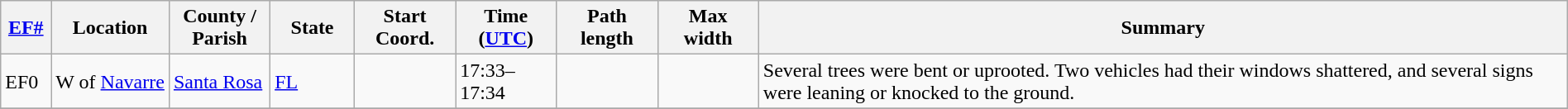<table class="wikitable sortable" style="width:100%;">
<tr>
<th scope="col" style="width:3%; text-align:center;"><a href='#'>EF#</a></th>
<th scope="col" style="width:7%; text-align:center;" class="unsortable">Location</th>
<th scope="col" style="width:6%; text-align:center;" class="unsortable">County / Parish</th>
<th scope="col" style="width:5%; text-align:center;">State</th>
<th scope="col" style="width:6%; text-align:center;">Start Coord.</th>
<th scope="col" style="width:6%; text-align:center;">Time (<a href='#'>UTC</a>)</th>
<th scope="col" style="width:6%; text-align:center;">Path length</th>
<th scope="col" style="width:6%; text-align:center;">Max width</th>
<th scope="col" class="unsortable" style="width:48%; text-align:center;">Summary</th>
</tr>
<tr>
<td bgcolor=>EF0</td>
<td>W of <a href='#'>Navarre</a></td>
<td><a href='#'>Santa Rosa</a></td>
<td><a href='#'>FL</a></td>
<td></td>
<td>17:33–17:34</td>
<td></td>
<td></td>
<td>Several trees were bent or uprooted. Two vehicles had their windows shattered, and several signs were leaning or knocked to the ground.</td>
</tr>
<tr>
</tr>
</table>
